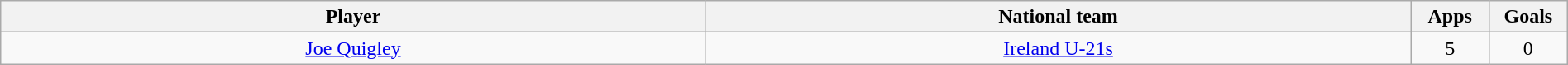<table class="wikitable" style="text-align:center" width=100%>
<tr>
<th width=45%>Player</th>
<th width=45%>National team</th>
<th width=5%>Apps</th>
<th width=5%>Goals</th>
</tr>
<tr>
<td> <a href='#'>Joe Quigley</a></td>
<td><a href='#'>Ireland U-21s</a></td>
<td>5</td>
<td>0</td>
</tr>
</table>
